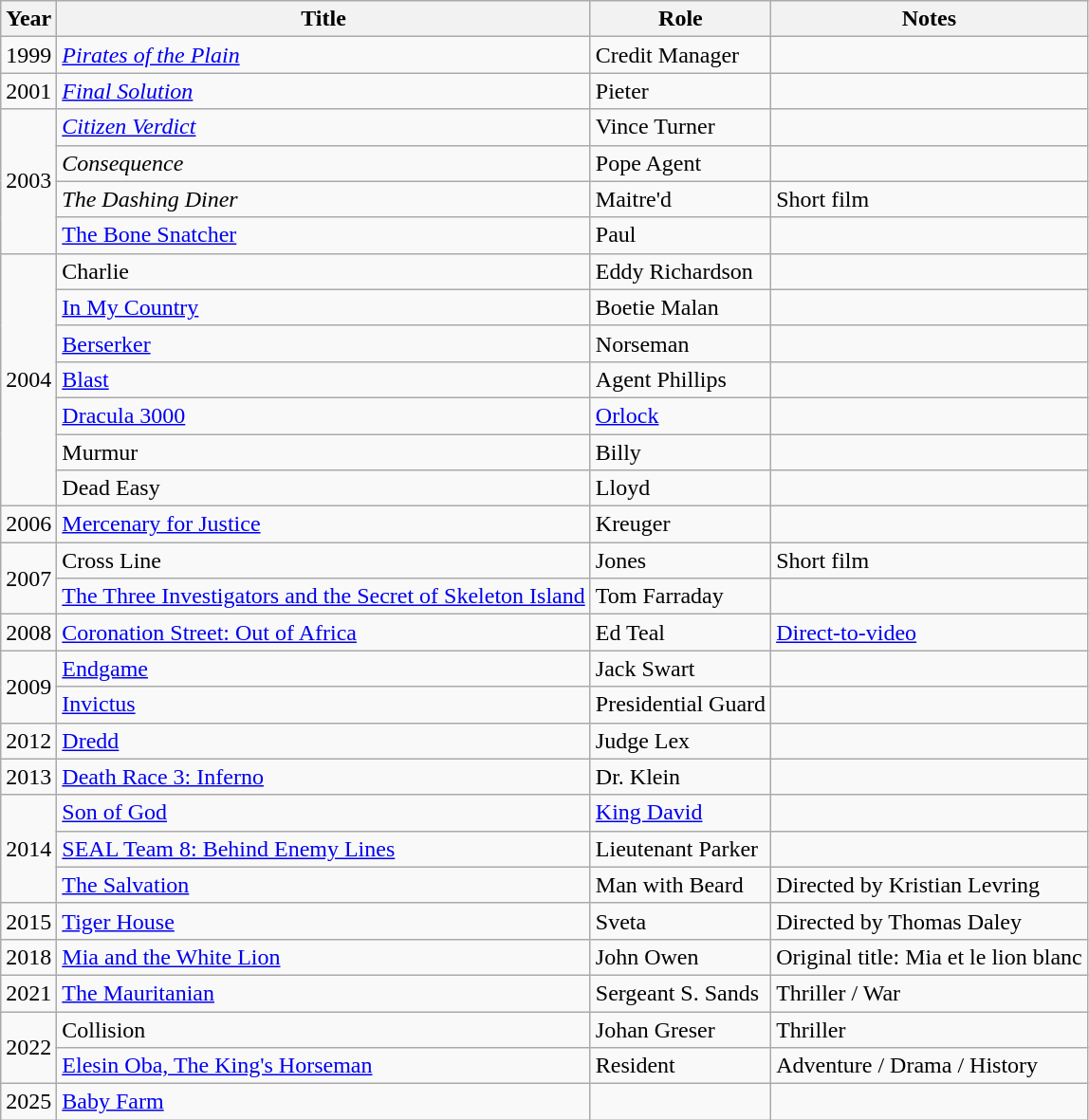<table class="wikitable sortable">
<tr>
<th>Year</th>
<th>Title</th>
<th>Role</th>
<th class="unsortable">Notes</th>
</tr>
<tr>
<td>1999</td>
<td><em><a href='#'>Pirates of the Plain</a></em></td>
<td>Credit Manager</td>
<td></td>
</tr>
<tr>
<td>2001</td>
<td><em><a href='#'>Final Solution</a></em></td>
<td>Pieter</td>
<td></td>
</tr>
<tr>
<td rowspan="4">2003</td>
<td><em><a href='#'>Citizen Verdict</a></em></td>
<td>Vince Turner</td>
<td></td>
</tr>
<tr>
<td><em>Consequence</em></td>
<td>Pope Agent</td>
<td></td>
</tr>
<tr>
<td><em>The Dashing Diner</td>
<td>Maitre'd</td>
<td>Short film</td>
</tr>
<tr>
<td></em><a href='#'>The Bone Snatcher</a><em></td>
<td>Paul</td>
<td></td>
</tr>
<tr>
<td rowspan="7">2004</td>
<td></em>Charlie<em></td>
<td>Eddy Richardson</td>
<td></td>
</tr>
<tr>
<td></em><a href='#'>In My Country</a><em></td>
<td>Boetie Malan</td>
<td></td>
</tr>
<tr>
<td></em><a href='#'>Berserker</a><em></td>
<td>Norseman</td>
<td></td>
</tr>
<tr>
<td></em><a href='#'>Blast</a><em></td>
<td>Agent Phillips</td>
<td></td>
</tr>
<tr>
<td></em><a href='#'>Dracula 3000</a><em></td>
<td><a href='#'>Orlock</a></td>
<td></td>
</tr>
<tr>
<td></em>Murmur<em></td>
<td>Billy</td>
<td></td>
</tr>
<tr>
<td></em>Dead Easy<em></td>
<td>Lloyd</td>
<td></td>
</tr>
<tr>
<td>2006</td>
<td></em><a href='#'>Mercenary for Justice</a><em></td>
<td>Kreuger</td>
<td></td>
</tr>
<tr>
<td rowspan="2">2007</td>
<td></em>Cross Line<em></td>
<td>Jones</td>
<td>Short film</td>
</tr>
<tr>
<td></em><a href='#'>The Three Investigators and the Secret of Skeleton Island</a><em></td>
<td>Tom Farraday</td>
<td></td>
</tr>
<tr>
<td>2008</td>
<td></em><a href='#'>Coronation Street: Out of Africa</a><em></td>
<td>Ed Teal</td>
<td><a href='#'>Direct-to-video</a></td>
</tr>
<tr>
<td rowspan="2">2009</td>
<td></em><a href='#'>Endgame</a><em></td>
<td>Jack Swart</td>
<td></td>
</tr>
<tr>
<td></em><a href='#'>Invictus</a><em></td>
<td>Presidential Guard</td>
<td></td>
</tr>
<tr>
<td>2012</td>
<td></em><a href='#'>Dredd</a><em></td>
<td>Judge Lex</td>
<td></td>
</tr>
<tr>
<td>2013</td>
<td></em><a href='#'>Death Race 3: Inferno</a><em></td>
<td>Dr. Klein</td>
<td></td>
</tr>
<tr>
<td rowspan="3">2014</td>
<td></em><a href='#'>Son of God</a><em></td>
<td><a href='#'>King David</a></td>
<td></td>
</tr>
<tr>
<td></em><a href='#'>SEAL Team 8: Behind Enemy Lines</a><em></td>
<td>Lieutenant Parker</td>
<td></td>
</tr>
<tr>
<td></em><a href='#'>The Salvation</a><em></td>
<td>Man with Beard</td>
<td>Directed by Kristian Levring</td>
</tr>
<tr>
<td>2015</td>
<td></em><a href='#'>Tiger House</a><em></td>
<td>Sveta</td>
<td>Directed by Thomas Daley</td>
</tr>
<tr>
<td>2018</td>
<td></em><a href='#'>Mia and the White Lion</a><em></td>
<td>John Owen</td>
<td>Original title: Mia et le lion blanc</td>
</tr>
<tr>
<td>2021</td>
<td></em><a href='#'>The Mauritanian</a><em></td>
<td>Sergeant S. Sands</td>
<td>Thriller / War</td>
</tr>
<tr>
<td rowspan="2">2022</td>
<td></em>Collision<em></td>
<td>Johan Greser</td>
<td>Thriller</td>
</tr>
<tr>
<td></em><a href='#'>Elesin Oba, The King's Horseman</a><em></td>
<td>Resident</td>
<td>Adventure / Drama / History</td>
</tr>
<tr>
<td>2025</td>
<td><a href='#'>Baby Farm</a></td>
<td></td>
<td></td>
</tr>
</table>
